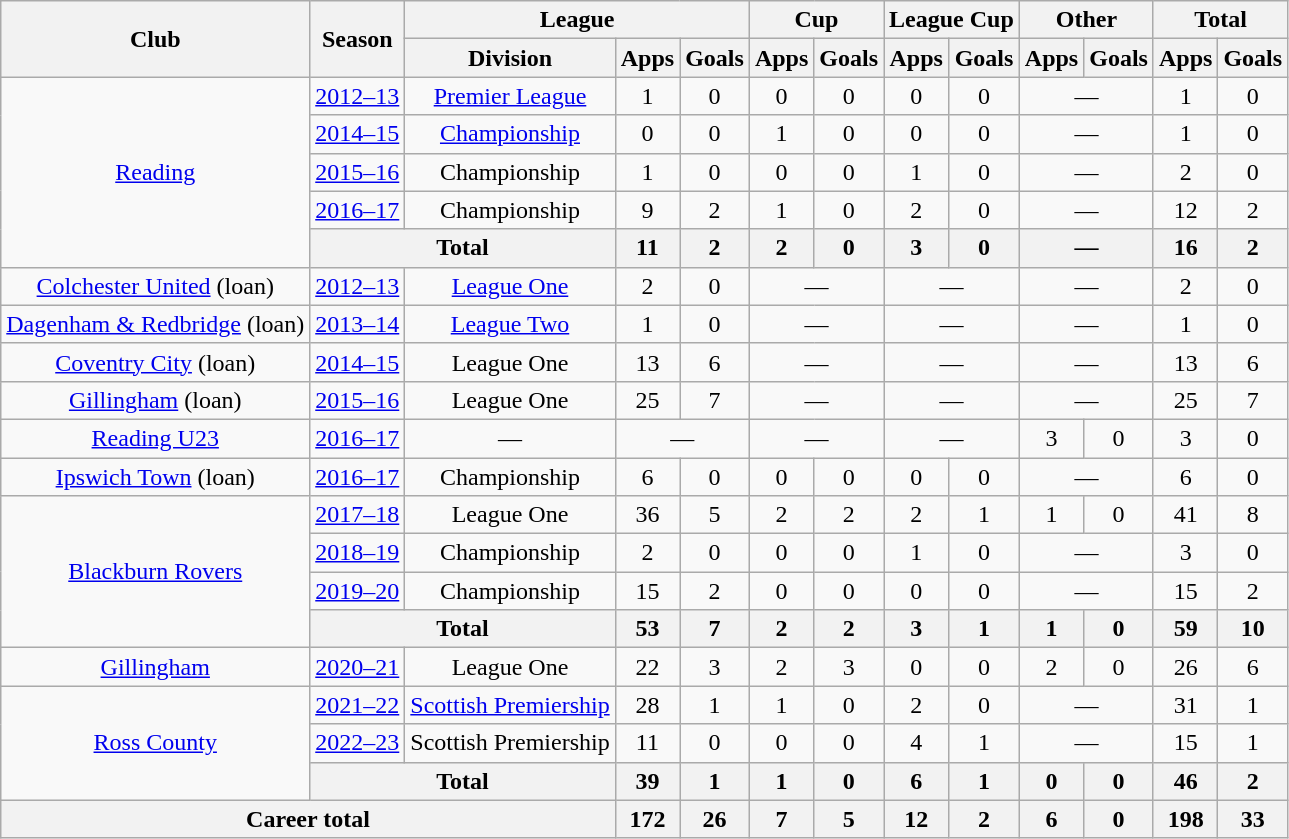<table class="wikitable" style="text-align: center">
<tr>
<th rowspan=2>Club</th>
<th rowspan=2>Season</th>
<th colspan=3>League</th>
<th colspan=2>Cup</th>
<th colspan=2>League Cup</th>
<th colspan=2>Other</th>
<th colspan=2>Total</th>
</tr>
<tr>
<th>Division</th>
<th>Apps</th>
<th>Goals</th>
<th>Apps</th>
<th>Goals</th>
<th>Apps</th>
<th>Goals</th>
<th>Apps</th>
<th>Goals</th>
<th>Apps</th>
<th>Goals</th>
</tr>
<tr>
<td rowspan=5><a href='#'>Reading</a></td>
<td><a href='#'>2012–13</a></td>
<td><a href='#'>Premier League</a></td>
<td>1</td>
<td>0</td>
<td>0</td>
<td>0</td>
<td>0</td>
<td>0</td>
<td colspan=2>—</td>
<td>1</td>
<td>0</td>
</tr>
<tr>
<td><a href='#'>2014–15</a></td>
<td><a href='#'>Championship</a></td>
<td>0</td>
<td>0</td>
<td>1</td>
<td>0</td>
<td>0</td>
<td>0</td>
<td colspan=2>—</td>
<td>1</td>
<td>0</td>
</tr>
<tr>
<td><a href='#'>2015–16</a></td>
<td>Championship</td>
<td>1</td>
<td>0</td>
<td>0</td>
<td>0</td>
<td>1</td>
<td>0</td>
<td colspan=2>—</td>
<td>2</td>
<td>0</td>
</tr>
<tr>
<td><a href='#'>2016–17</a></td>
<td>Championship</td>
<td>9</td>
<td>2</td>
<td>1</td>
<td>0</td>
<td>2</td>
<td>0</td>
<td colspan=2>—</td>
<td>12</td>
<td>2</td>
</tr>
<tr>
<th colspan=2>Total</th>
<th>11</th>
<th>2</th>
<th>2</th>
<th>0</th>
<th>3</th>
<th>0</th>
<th colspan=2>—</th>
<th>16</th>
<th>2</th>
</tr>
<tr>
<td><a href='#'>Colchester United</a> (loan)</td>
<td><a href='#'>2012–13</a></td>
<td><a href='#'>League One</a></td>
<td>2</td>
<td>0</td>
<td colspan=2>—</td>
<td colspan=2>—</td>
<td colspan=2>—</td>
<td>2</td>
<td>0</td>
</tr>
<tr>
<td><a href='#'>Dagenham & Redbridge</a> (loan)</td>
<td><a href='#'>2013–14</a></td>
<td><a href='#'>League Two</a></td>
<td>1</td>
<td>0</td>
<td colspan=2>—</td>
<td colspan=2>—</td>
<td colspan=2>—</td>
<td>1</td>
<td>0</td>
</tr>
<tr>
<td><a href='#'>Coventry City</a> (loan)</td>
<td><a href='#'>2014–15</a></td>
<td>League One</td>
<td>13</td>
<td>6</td>
<td colspan=2>—</td>
<td colspan=2>—</td>
<td colspan=2>—</td>
<td>13</td>
<td>6</td>
</tr>
<tr>
<td><a href='#'>Gillingham</a> (loan)</td>
<td><a href='#'>2015–16</a></td>
<td>League One</td>
<td>25</td>
<td>7</td>
<td colspan=2>—</td>
<td colspan=2>—</td>
<td colspan=2>—</td>
<td>25</td>
<td>7</td>
</tr>
<tr>
<td><a href='#'>Reading U23</a></td>
<td><a href='#'>2016–17</a></td>
<td colspan=1>—</td>
<td colspan=2>—</td>
<td colspan=2>—</td>
<td colspan=2>—</td>
<td>3</td>
<td>0</td>
<td>3</td>
<td>0</td>
</tr>
<tr>
<td><a href='#'>Ipswich Town</a> (loan)</td>
<td><a href='#'>2016–17</a></td>
<td>Championship</td>
<td>6</td>
<td>0</td>
<td>0</td>
<td>0</td>
<td>0</td>
<td>0</td>
<td colspan=2>—</td>
<td>6</td>
<td>0</td>
</tr>
<tr>
<td rowspan=4><a href='#'>Blackburn Rovers</a></td>
<td><a href='#'>2017–18</a></td>
<td>League One</td>
<td>36</td>
<td>5</td>
<td>2</td>
<td>2</td>
<td>2</td>
<td>1</td>
<td>1</td>
<td>0</td>
<td>41</td>
<td>8</td>
</tr>
<tr>
<td><a href='#'>2018–19</a></td>
<td>Championship</td>
<td>2</td>
<td>0</td>
<td>0</td>
<td>0</td>
<td>1</td>
<td>0</td>
<td colspan=2>—</td>
<td>3</td>
<td>0</td>
</tr>
<tr>
<td><a href='#'>2019–20</a></td>
<td>Championship</td>
<td>15</td>
<td>2</td>
<td>0</td>
<td>0</td>
<td>0</td>
<td>0</td>
<td colspan=2>—</td>
<td>15</td>
<td>2</td>
</tr>
<tr>
<th colspan=2>Total</th>
<th>53</th>
<th>7</th>
<th>2</th>
<th>2</th>
<th>3</th>
<th>1</th>
<th>1</th>
<th>0</th>
<th>59</th>
<th>10</th>
</tr>
<tr>
<td><a href='#'>Gillingham</a></td>
<td><a href='#'>2020–21</a></td>
<td>League One</td>
<td>22</td>
<td>3</td>
<td>2</td>
<td>3</td>
<td>0</td>
<td>0</td>
<td>2</td>
<td>0</td>
<td>26</td>
<td>6</td>
</tr>
<tr>
<td rowspan=3><a href='#'>Ross County</a></td>
<td><a href='#'>2021–22</a></td>
<td><a href='#'>Scottish Premiership</a></td>
<td>28</td>
<td>1</td>
<td>1</td>
<td>0</td>
<td>2</td>
<td>0</td>
<td colspan="2">—</td>
<td>31</td>
<td>1</td>
</tr>
<tr>
<td><a href='#'>2022–23</a></td>
<td>Scottish Premiership</td>
<td>11</td>
<td>0</td>
<td>0</td>
<td>0</td>
<td>4</td>
<td>1</td>
<td colspan="2">—</td>
<td>15</td>
<td>1</td>
</tr>
<tr>
<th colspan=2>Total</th>
<th>39</th>
<th>1</th>
<th>1</th>
<th>0</th>
<th>6</th>
<th>1</th>
<th>0</th>
<th>0</th>
<th>46</th>
<th>2</th>
</tr>
<tr>
<th colspan=3>Career total</th>
<th>172</th>
<th>26</th>
<th>7</th>
<th>5</th>
<th>12</th>
<th>2</th>
<th>6</th>
<th>0</th>
<th>198</th>
<th>33</th>
</tr>
</table>
